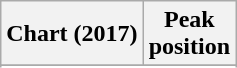<table class="wikitable sortable plainrowheaders">
<tr>
<th scope="col">Chart (2017)</th>
<th scope="col">Peak<br>position</th>
</tr>
<tr>
</tr>
<tr>
</tr>
<tr>
</tr>
</table>
